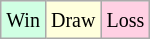<table class="wikitable">
<tr>
<td style="background:#d0ffe3;"><small>Win</small></td>
<td style="background:#ffffdd;"><small>Draw</small></td>
<td style="background:#ffd0e3;"><small>Loss</small></td>
</tr>
</table>
